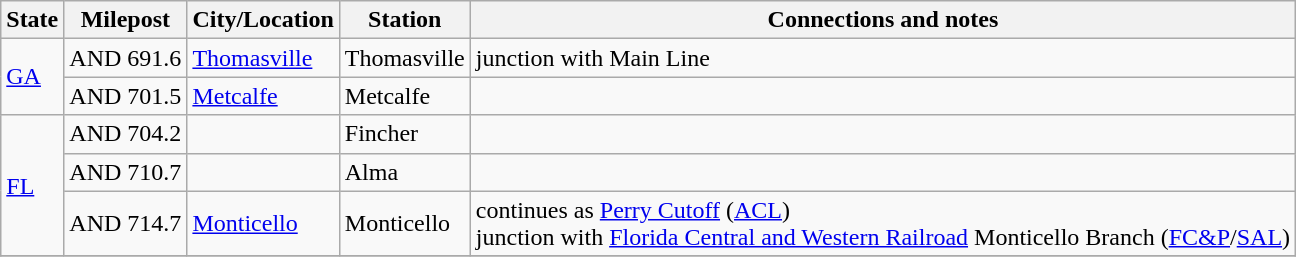<table class="wikitable">
<tr>
<th>State</th>
<th>Milepost</th>
<th>City/Location</th>
<th>Station</th>
<th>Connections and notes</th>
</tr>
<tr>
<td ! rowspan="2"><a href='#'>GA</a></td>
<td>AND 691.6</td>
<td><a href='#'>Thomasville</a></td>
<td>Thomasville</td>
<td>junction with Main Line</td>
</tr>
<tr>
<td>AND 701.5</td>
<td><a href='#'>Metcalfe</a></td>
<td>Metcalfe</td>
<td></td>
</tr>
<tr>
<td ! rowspan="3"><a href='#'>FL</a></td>
<td>AND 704.2</td>
<td></td>
<td>Fincher</td>
<td></td>
</tr>
<tr>
<td>AND 710.7</td>
<td></td>
<td>Alma</td>
<td></td>
</tr>
<tr>
<td>AND 714.7</td>
<td><a href='#'>Monticello</a></td>
<td>Monticello</td>
<td>continues as <a href='#'>Perry Cutoff</a> (<a href='#'>ACL</a>)<br>junction with <a href='#'>Florida Central and Western Railroad</a> Monticello Branch (<a href='#'>FC&P</a>/<a href='#'>SAL</a>)</td>
</tr>
<tr>
</tr>
</table>
